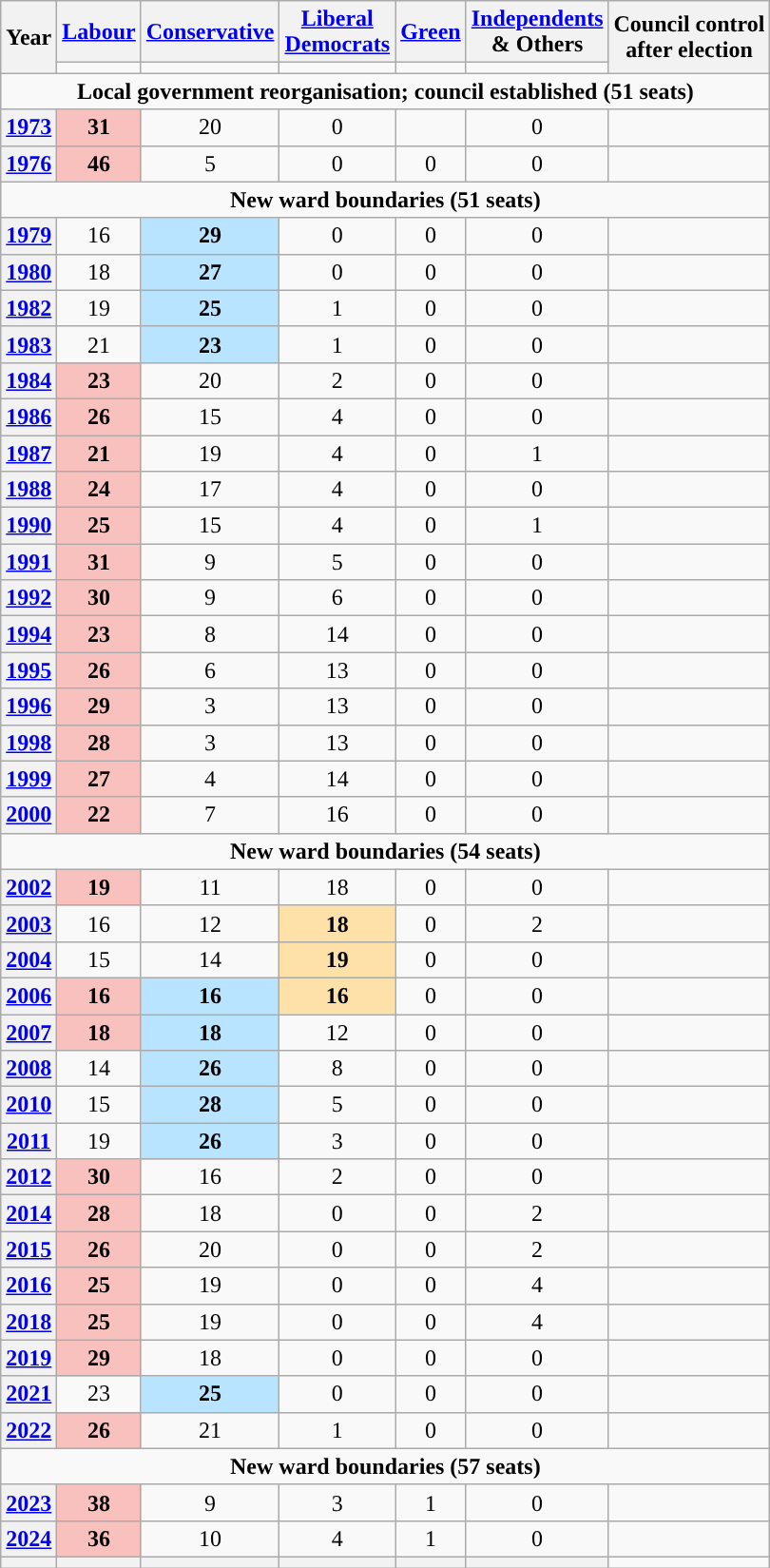<table class="wikitable plainrowheaders" style="text-align:center">
<tr>
<th scope="col" rowspan="2">Year</th>
<th scope="col"><a href='#'>Labour</a></th>
<th scope="col"><a href='#'>Conservative</a></th>
<th scope="col" style="width:1px"><a href='#'>Liberal Democrats</a></th>
<th scope="col"><a href='#'>Green</a></th>
<th scope="col"><a href='#'>Independents</a><br>& Others</th>
<th scope="col" rowspan="2" colspan="2">Council control<br>after election</th>
</tr>
<tr>
<td style="background:"></td>
<td style="background:"></td>
<td style="background:"></td>
<td style="background:"></td>
<td style="background:"></td>
</tr>
<tr>
<td colspan="9"><strong>Local government reorganisation; council established (51 seats)</strong></td>
</tr>
<tr>
<th scope="row"><a href='#'>1973</a></th>
<td style="background:#F8C1BE;"><strong>31</strong></td>
<td>20</td>
<td>0</td>
<td></td>
<td>0</td>
<td></td>
</tr>
<tr>
<th scope="row"><a href='#'>1976</a></th>
<td style="background:#F8C1BE;"><strong>46</strong></td>
<td>5</td>
<td>0</td>
<td>0</td>
<td>0</td>
<td></td>
</tr>
<tr>
<td colspan="9"><strong>New ward boundaries (51 seats)</strong></td>
</tr>
<tr>
<th scope="row"><a href='#'>1979</a></th>
<td>16</td>
<td style="background:#B9E4FF;"><strong>29</strong></td>
<td>0</td>
<td>0</td>
<td>0</td>
<td></td>
</tr>
<tr>
<th scope="row"><a href='#'>1980</a></th>
<td>18</td>
<td style="background:#B9E4FF;"><strong>27</strong></td>
<td>0</td>
<td>0</td>
<td>0</td>
<td></td>
</tr>
<tr>
<th scope="row"><a href='#'>1982</a></th>
<td>19</td>
<td style="background:#B9E4FF;"><strong>25</strong></td>
<td>1</td>
<td>0</td>
<td>0</td>
<td></td>
</tr>
<tr>
<th scope="row"><a href='#'>1983</a></th>
<td>21</td>
<td style="background:#B9E4FF;"><strong>23</strong></td>
<td>1</td>
<td>0</td>
<td>0</td>
<td></td>
</tr>
<tr>
<th scope="row"><a href='#'>1984</a></th>
<td style="background:#F8C1BE;"><strong>23</strong></td>
<td>20</td>
<td>2</td>
<td>0</td>
<td>0</td>
<td></td>
</tr>
<tr>
<th scope="row"><a href='#'>1986</a></th>
<td style="background:#F8C1BE;"><strong>26</strong></td>
<td>15</td>
<td>4</td>
<td>0</td>
<td>0</td>
<td></td>
</tr>
<tr>
<th scope="row"><a href='#'>1987</a></th>
<td style="background:#F8C1BE;"><strong>21</strong></td>
<td>19</td>
<td>4</td>
<td>0</td>
<td>1</td>
<td></td>
</tr>
<tr>
<th scope="row"><a href='#'>1988</a></th>
<td style="background:#F8C1BE;"><strong>24</strong></td>
<td>17</td>
<td>4</td>
<td>0</td>
<td>0</td>
<td></td>
</tr>
<tr>
<th scope="row"><a href='#'>1990</a></th>
<td style="background:#F8C1BE;"><strong>25</strong></td>
<td>15</td>
<td>4</td>
<td>0</td>
<td>1</td>
<td></td>
</tr>
<tr>
<th scope="row"><a href='#'>1991</a></th>
<td style="background:#F8C1BE;"><strong>31</strong></td>
<td>9</td>
<td>5</td>
<td>0</td>
<td>0</td>
<td></td>
</tr>
<tr>
<th scope="row"><a href='#'>1992</a></th>
<td style="background:#F8C1BE;"><strong>30</strong></td>
<td>9</td>
<td>6</td>
<td>0</td>
<td>0</td>
<td></td>
</tr>
<tr>
<th scope="row"><a href='#'>1994</a></th>
<td style="background:#F8C1BE;"><strong>23</strong></td>
<td>8</td>
<td>14</td>
<td>0</td>
<td>0</td>
<td></td>
</tr>
<tr>
<th scope="row"><a href='#'>1995</a></th>
<td style="background:#F8C1BE;"><strong>26</strong></td>
<td>6</td>
<td>13</td>
<td>0</td>
<td>0</td>
<td></td>
</tr>
<tr>
<th scope="row"><a href='#'>1996</a></th>
<td style="background:#F8C1BE;"><strong>29</strong></td>
<td>3</td>
<td>13</td>
<td>0</td>
<td>0</td>
<td></td>
</tr>
<tr>
<th scope="row"><a href='#'>1998</a></th>
<td style="background:#F8C1BE;"><strong>28</strong></td>
<td>3</td>
<td>13</td>
<td>0</td>
<td>0</td>
<td></td>
</tr>
<tr>
<th scope="row"><a href='#'>1999</a></th>
<td style="background:#F8C1BE;"><strong>27</strong></td>
<td>4</td>
<td>14</td>
<td>0</td>
<td>0</td>
<td></td>
</tr>
<tr>
<th scope="row"><a href='#'>2000</a></th>
<td style="background:#F8C1BE;"><strong>22</strong></td>
<td>7</td>
<td>16</td>
<td>0</td>
<td>0</td>
<td></td>
</tr>
<tr>
<td colspan="9"><strong>New ward boundaries (54 seats)</strong></td>
</tr>
<tr>
<th scope="row"><a href='#'>2002</a></th>
<td style="background:#F8C1BE;"><strong>19</strong></td>
<td>11</td>
<td>18</td>
<td>0</td>
<td>0</td>
<td></td>
</tr>
<tr>
<th scope="row"><a href='#'>2003</a></th>
<td>16</td>
<td>12</td>
<td style="background:#FEE1A8"><strong>18</strong></td>
<td>0</td>
<td>2</td>
<td></td>
</tr>
<tr>
<th scope="row"><a href='#'>2004</a></th>
<td>15</td>
<td>14</td>
<td style="background:#FEE1A8"><strong>19</strong></td>
<td>0</td>
<td>0</td>
<td></td>
</tr>
<tr>
<th scope="row"><a href='#'>2006</a></th>
<td style="background:#F8C1BE;"><strong>16</strong></td>
<td style="background:#B9E4FF;"><strong>16</strong></td>
<td style="background:#FEE1A8"><strong>16</strong></td>
<td>0</td>
<td>0</td>
<td></td>
</tr>
<tr>
<th scope="row"><a href='#'>2007</a></th>
<td style="background:#F8C1BE;"><strong>18</strong></td>
<td style="background:#B9E4FF;"><strong>18</strong></td>
<td>12</td>
<td>0</td>
<td>0</td>
<td></td>
</tr>
<tr>
<th scope="row"><a href='#'>2008</a></th>
<td>14</td>
<td style="background:#B9E4FF;"><strong>26</strong></td>
<td>8</td>
<td>0</td>
<td>0</td>
<td></td>
</tr>
<tr>
<th scope="row"><a href='#'>2010</a></th>
<td>15</td>
<td style="background:#B9E4FF;"><strong>28</strong></td>
<td>5</td>
<td>0</td>
<td>0</td>
<td></td>
</tr>
<tr>
<th scope="row"><a href='#'>2011</a></th>
<td>19</td>
<td style="background:#B9E4FF;"><strong>26</strong></td>
<td>3</td>
<td>0</td>
<td>0</td>
<td></td>
</tr>
<tr>
<th scope="row"><a href='#'>2012</a></th>
<td style="background:#F8C1BE;"><strong>30</strong></td>
<td>16</td>
<td>2</td>
<td>0</td>
<td>0</td>
<td></td>
</tr>
<tr>
<th scope="row"><a href='#'>2014</a></th>
<td style="background:#F8C1BE;"><strong>28</strong></td>
<td>18</td>
<td>0</td>
<td>0</td>
<td>2</td>
<td></td>
</tr>
<tr>
<th scope="row"><a href='#'>2015</a></th>
<td style="background:#F8C1BE;"><strong>26</strong></td>
<td>20</td>
<td>0</td>
<td>0</td>
<td>2</td>
<td></td>
</tr>
<tr>
<th scope="row"><a href='#'>2016</a></th>
<td style="background:#F8C1BE;"><strong>25</strong></td>
<td>19</td>
<td>0</td>
<td>0</td>
<td>4</td>
<td></td>
</tr>
<tr>
<th scope="row"><a href='#'>2018</a></th>
<td style="background:#F8C1BE;"><strong>25</strong></td>
<td>19</td>
<td>0</td>
<td>0</td>
<td>4</td>
<td></td>
</tr>
<tr>
<th scope="row"><a href='#'>2019</a></th>
<td style="background:#F8C1BE;"><strong>29</strong></td>
<td>18</td>
<td>0</td>
<td>0</td>
<td>0</td>
<td></td>
</tr>
<tr>
<th scope="row"><a href='#'>2021</a></th>
<td>23</td>
<td style="background:#B9E4FF;"><strong>25</strong></td>
<td>0</td>
<td>0</td>
<td>0</td>
<td></td>
</tr>
<tr>
<th scope="row"><a href='#'>2022</a></th>
<td style="background:#F8C1BE;"><strong>26</strong></td>
<td>21</td>
<td>1</td>
<td>0</td>
<td>0</td>
<td></td>
</tr>
<tr>
<td colspan="9"><strong>New ward boundaries (57 seats)</strong></td>
</tr>
<tr>
<th scope="row"><a href='#'>2023</a></th>
<td style="background:#F8C1BE;"><strong>38</strong></td>
<td>9</td>
<td>3</td>
<td>1</td>
<td>0</td>
<td></td>
</tr>
<tr>
<th scope="row"><a href='#'>2024</a></th>
<td style="background:#F8C1BE;"><strong>36</strong></td>
<td>10</td>
<td>4</td>
<td>1</td>
<td>0</td>
<td></td>
</tr>
<tr>
<th></th>
<th style="background-color: "></th>
<th style="background-color: "></th>
<th style="background-color: "></th>
<th style="background-color: "></th>
<th style="background-color: "></th>
</tr>
</table>
